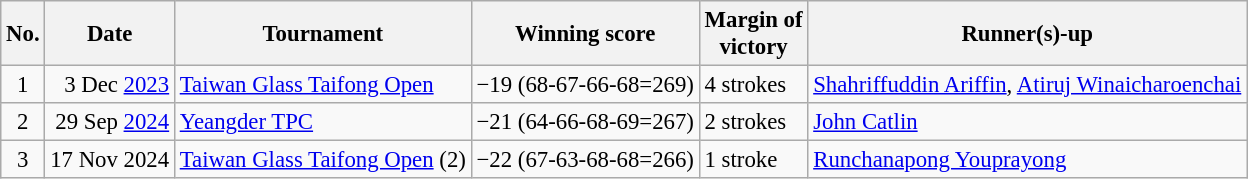<table class="wikitable" style="font-size:95%;">
<tr>
<th>No.</th>
<th>Date</th>
<th>Tournament</th>
<th>Winning score</th>
<th>Margin of<br>victory</th>
<th>Runner(s)-up</th>
</tr>
<tr>
<td align=center>1</td>
<td align=right>3 Dec <a href='#'>2023</a></td>
<td><a href='#'>Taiwan Glass Taifong Open</a></td>
<td>−19 (68-67-66-68=269)</td>
<td>4 strokes</td>
<td> <a href='#'>Shahriffuddin Ariffin</a>,  <a href='#'>Atiruj Winaicharoenchai</a></td>
</tr>
<tr>
<td align=center>2</td>
<td align=right>29 Sep <a href='#'>2024</a></td>
<td><a href='#'>Yeangder TPC</a></td>
<td>−21 (64-66-68-69=267)</td>
<td>2 strokes</td>
<td> <a href='#'>John Catlin</a></td>
</tr>
<tr>
<td align=center>3</td>
<td align=right>17 Nov 2024</td>
<td><a href='#'>Taiwan Glass Taifong Open</a> (2)</td>
<td>−22 (67-63-68-68=266)</td>
<td>1 stroke</td>
<td> <a href='#'>Runchanapong Youprayong</a></td>
</tr>
</table>
